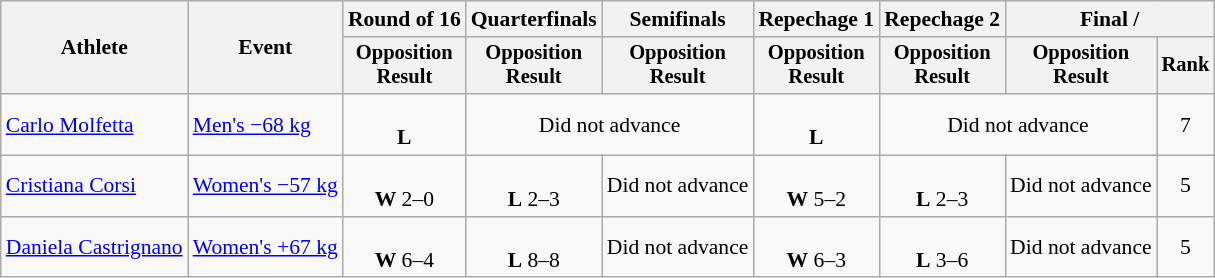<table class="wikitable" style="font-size:90%;">
<tr>
<th rowspan=2>Athlete</th>
<th rowspan=2>Event</th>
<th>Round of 16</th>
<th>Quarterfinals</th>
<th>Semifinals</th>
<th>Repechage 1</th>
<th>Repechage 2</th>
<th colspan=2>Final / </th>
</tr>
<tr style="font-size:95%">
<th>Opposition<br>Result</th>
<th>Opposition<br>Result</th>
<th>Opposition<br>Result</th>
<th>Opposition<br>Result</th>
<th>Opposition<br>Result</th>
<th>Opposition<br>Result</th>
<th>Rank</th>
</tr>
<tr align=center>
<td align=left><a href='#'>Carlo Molfetta</a></td>
<td align=left><a href='#'>Men's −68 kg</a></td>
<td><br><strong>L</strong> </td>
<td colspan=2>Did not advance</td>
<td><br><strong>L</strong> </td>
<td colspan=2>Did not advance</td>
<td>7</td>
</tr>
<tr align=center>
<td align=left><a href='#'>Cristiana Corsi</a></td>
<td align=left><a href='#'>Women's −57 kg</a></td>
<td><br><strong>W</strong> 2–0</td>
<td><br><strong>L</strong> 2–3</td>
<td>Did not advance</td>
<td><br><strong>W</strong> 5–2</td>
<td><br><strong>L</strong> 2–3</td>
<td>Did not advance</td>
<td>5</td>
</tr>
<tr align=center>
<td align=left><a href='#'>Daniela Castrignano</a></td>
<td align=left><a href='#'>Women's +67 kg</a></td>
<td><br><strong>W</strong> 6–4</td>
<td><br><strong>L</strong> 8–8 </td>
<td>Did not advance</td>
<td><br><strong>W</strong> 6–3</td>
<td><br><strong>L</strong> 3–6</td>
<td>Did not advance</td>
<td>5</td>
</tr>
</table>
